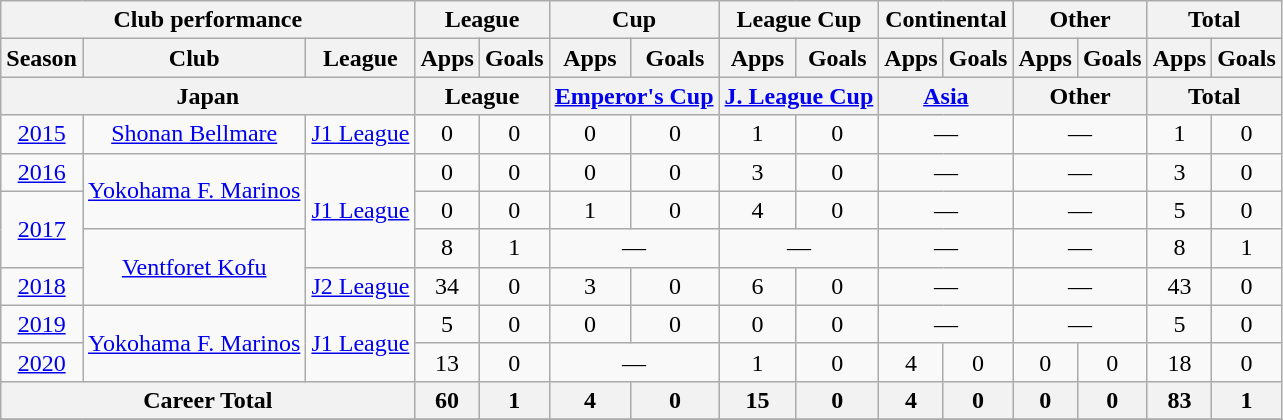<table class="wikitable" style="text-align:center;">
<tr>
<th colspan=3>Club performance</th>
<th colspan=2>League</th>
<th colspan=2>Cup</th>
<th colspan=2>League Cup</th>
<th colspan=2>Continental</th>
<th colspan=2>Other</th>
<th colspan=2>Total</th>
</tr>
<tr>
<th>Season</th>
<th>Club</th>
<th>League</th>
<th>Apps</th>
<th>Goals</th>
<th>Apps</th>
<th>Goals</th>
<th>Apps</th>
<th>Goals</th>
<th>Apps</th>
<th>Goals</th>
<th>Apps</th>
<th>Goals</th>
<th>Apps</th>
<th>Goals</th>
</tr>
<tr>
<th colspan=3>Japan</th>
<th colspan=2>League</th>
<th colspan=2><a href='#'>Emperor's Cup</a></th>
<th colspan=2><a href='#'>J. League Cup</a></th>
<th colspan=2><a href='#'>Asia</a></th>
<th colspan=2>Other</th>
<th colspan=2>Total</th>
</tr>
<tr>
<td><a href='#'>2015</a></td>
<td><a href='#'>Shonan Bellmare</a></td>
<td><a href='#'>J1 League</a></td>
<td>0</td>
<td>0</td>
<td>0</td>
<td>0</td>
<td>1</td>
<td>0</td>
<td colspan="2">—</td>
<td colspan="2">—</td>
<td>1</td>
<td>0</td>
</tr>
<tr>
<td><a href='#'>2016</a></td>
<td rowspan="2"><a href='#'>Yokohama F. Marinos</a></td>
<td rowspan="3"><a href='#'>J1 League</a></td>
<td>0</td>
<td>0</td>
<td>0</td>
<td>0</td>
<td>3</td>
<td>0</td>
<td colspan="2">—</td>
<td colspan="2">—</td>
<td>3</td>
<td>0</td>
</tr>
<tr>
<td rowspan="2"><a href='#'>2017</a></td>
<td>0</td>
<td>0</td>
<td>1</td>
<td>0</td>
<td>4</td>
<td>0</td>
<td colspan="2">—</td>
<td colspan="2">—</td>
<td>5</td>
<td>0</td>
</tr>
<tr>
<td rowspan="2"><a href='#'>Ventforet Kofu</a></td>
<td>8</td>
<td>1</td>
<td colspan="2">—</td>
<td colspan="2">—</td>
<td colspan="2">—</td>
<td colspan="2">—</td>
<td>8</td>
<td>1</td>
</tr>
<tr>
<td><a href='#'>2018</a></td>
<td><a href='#'>J2 League</a></td>
<td>34</td>
<td>0</td>
<td>3</td>
<td>0</td>
<td>6</td>
<td>0</td>
<td colspan="2">—</td>
<td colspan="2">—</td>
<td>43</td>
<td>0</td>
</tr>
<tr>
<td><a href='#'>2019</a></td>
<td rowspan="2"><a href='#'>Yokohama F. Marinos</a></td>
<td rowspan="2"><a href='#'>J1 League</a></td>
<td>5</td>
<td>0</td>
<td>0</td>
<td>0</td>
<td>0</td>
<td>0</td>
<td colspan="2">—</td>
<td colspan="2">—</td>
<td>5</td>
<td>0</td>
</tr>
<tr>
<td><a href='#'>2020</a></td>
<td>13</td>
<td>0</td>
<td colspan="2">—</td>
<td>1</td>
<td>0</td>
<td>4</td>
<td>0</td>
<td>0</td>
<td>0</td>
<td>18</td>
<td>0</td>
</tr>
<tr>
<th colspan=3>Career Total</th>
<th>60</th>
<th>1</th>
<th>4</th>
<th>0</th>
<th>15</th>
<th>0</th>
<th>4</th>
<th>0</th>
<th>0</th>
<th>0</th>
<th>83</th>
<th>1</th>
</tr>
<tr>
</tr>
</table>
